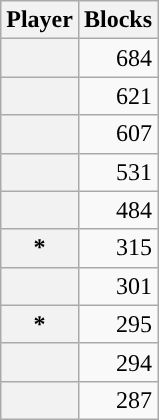<table class="wikitable sortable">
<tr>
<th scope="col">Player</th>
<th scope="col">Blocks</th>
</tr>
<tr>
<th scope="row"></th>
<td style="text-align:right">684</td>
</tr>
<tr>
<th scope="row"></th>
<td style="text-align:right">621</td>
</tr>
<tr>
<th scope="row"></th>
<td style="text-align:right">607</td>
</tr>
<tr>
<th scope="row"></th>
<td style="text-align:right">531</td>
</tr>
<tr>
<th scope="row"></th>
<td style="text-align:right">484</td>
</tr>
<tr>
<th scope="row">*</th>
<td style="text-align:right">315</td>
</tr>
<tr>
<th scope="row"></th>
<td style="text-align:right">301</td>
</tr>
<tr>
<th scope="row">*</th>
<td style="text-align:right">295</td>
</tr>
<tr>
<th scope="row"><em></em></th>
<td style="text-align:right">294</td>
</tr>
<tr>
<th scope="row"></th>
<td style="text-align:right">287</td>
</tr>
</table>
